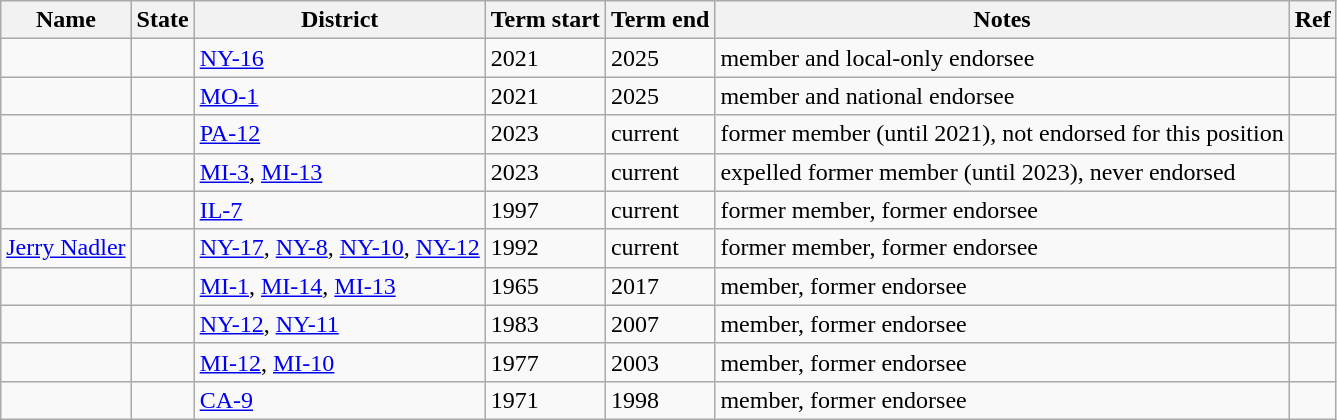<table class="wikitable sortable">
<tr>
<th>Name</th>
<th>State</th>
<th>District</th>
<th>Term start</th>
<th>Term end</th>
<th>Notes</th>
<th>Ref</th>
</tr>
<tr>
<td></td>
<td></td>
<td><a href='#'>NY-16</a></td>
<td>2021</td>
<td>2025</td>
<td>member and local-only endorsee</td>
<td></td>
</tr>
<tr>
<td></td>
<td></td>
<td><a href='#'>MO-1</a></td>
<td>2021</td>
<td>2025</td>
<td>member and national endorsee</td>
<td></td>
</tr>
<tr>
<td></td>
<td></td>
<td><a href='#'>PA-12</a></td>
<td>2023</td>
<td>current</td>
<td>former member (until 2021), not endorsed for this position</td>
<td></td>
</tr>
<tr>
<td></td>
<td></td>
<td><a href='#'>MI-3</a>, <a href='#'>MI-13</a></td>
<td>2023</td>
<td>current</td>
<td>expelled former member (until 2023), never endorsed</td>
<td></td>
</tr>
<tr>
<td></td>
<td></td>
<td><a href='#'>IL-7</a></td>
<td>1997</td>
<td>current</td>
<td>former member, former endorsee</td>
<td></td>
</tr>
<tr>
<td><a href='#'>Jerry Nadler</a></td>
<td></td>
<td><a href='#'>NY-17</a>, <a href='#'>NY-8</a>, <a href='#'>NY-10</a>, <a href='#'>NY-12</a></td>
<td>1992</td>
<td>current</td>
<td>former member, former endorsee</td>
<td></td>
</tr>
<tr>
<td></td>
<td></td>
<td><a href='#'>MI-1</a>, <a href='#'>MI-14</a>, <a href='#'>MI-13</a></td>
<td>1965</td>
<td>2017</td>
<td>member, former endorsee</td>
<td></td>
</tr>
<tr>
<td></td>
<td></td>
<td><a href='#'>NY-12</a>, <a href='#'>NY-11</a></td>
<td>1983</td>
<td>2007</td>
<td>member, former endorsee</td>
<td></td>
</tr>
<tr>
<td></td>
<td></td>
<td><a href='#'>MI-12</a>, <a href='#'>MI-10</a></td>
<td>1977</td>
<td>2003</td>
<td>member, former endorsee</td>
<td></td>
</tr>
<tr>
<td></td>
<td></td>
<td><a href='#'>CA-9</a></td>
<td>1971</td>
<td>1998</td>
<td>member, former endorsee</td>
<td></td>
</tr>
</table>
